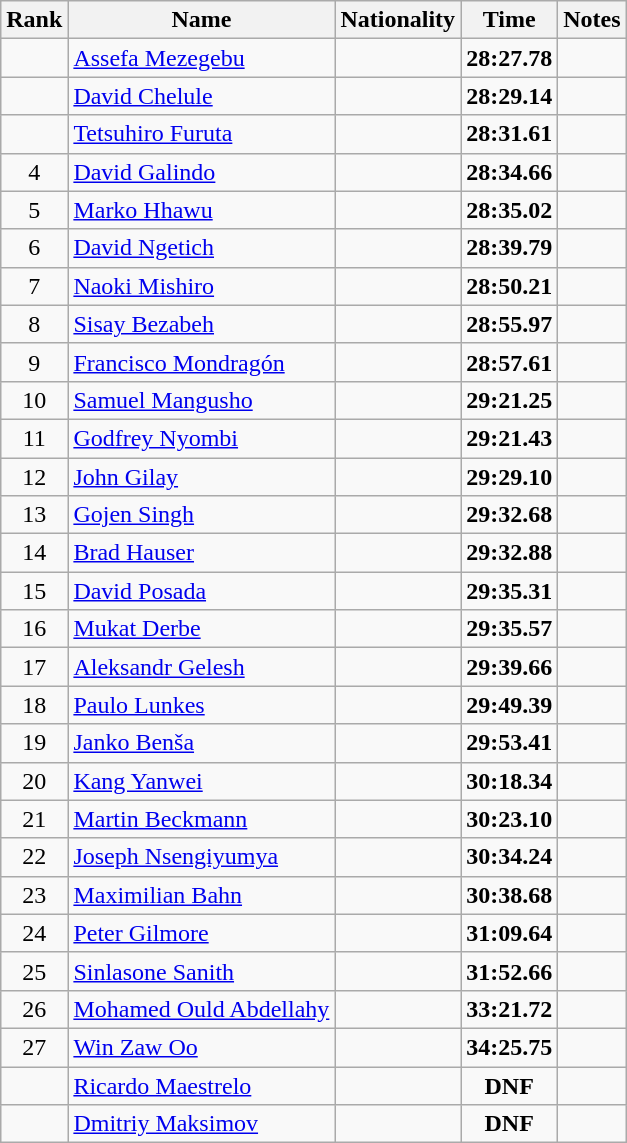<table class="wikitable sortable" style="text-align:center">
<tr>
<th>Rank</th>
<th>Name</th>
<th>Nationality</th>
<th>Time</th>
<th>Notes</th>
</tr>
<tr>
<td></td>
<td align=left><a href='#'>Assefa Mezegebu</a></td>
<td align=left></td>
<td><strong>28:27.78</strong></td>
<td></td>
</tr>
<tr>
<td></td>
<td align=left><a href='#'>David Chelule</a></td>
<td align=left></td>
<td><strong>28:29.14</strong></td>
<td></td>
</tr>
<tr>
<td></td>
<td align=left><a href='#'>Tetsuhiro Furuta</a></td>
<td align=left></td>
<td><strong>28:31.61</strong></td>
<td></td>
</tr>
<tr>
<td>4</td>
<td align=left><a href='#'>David Galindo</a></td>
<td align=left></td>
<td><strong>28:34.66</strong></td>
<td></td>
</tr>
<tr>
<td>5</td>
<td align=left><a href='#'>Marko Hhawu</a></td>
<td align=left></td>
<td><strong>28:35.02</strong></td>
<td></td>
</tr>
<tr>
<td>6</td>
<td align=left><a href='#'>David Ngetich</a></td>
<td align=left></td>
<td><strong>28:39.79</strong></td>
<td></td>
</tr>
<tr>
<td>7</td>
<td align=left><a href='#'>Naoki Mishiro</a></td>
<td align=left></td>
<td><strong>28:50.21</strong></td>
<td></td>
</tr>
<tr>
<td>8</td>
<td align=left><a href='#'>Sisay Bezabeh</a></td>
<td align=left></td>
<td><strong>28:55.97</strong></td>
<td></td>
</tr>
<tr>
<td>9</td>
<td align=left><a href='#'>Francisco Mondragón</a></td>
<td align=left></td>
<td><strong>28:57.61</strong></td>
<td></td>
</tr>
<tr>
<td>10</td>
<td align=left><a href='#'>Samuel Mangusho</a></td>
<td align=left></td>
<td><strong>29:21.25</strong></td>
<td></td>
</tr>
<tr>
<td>11</td>
<td align=left><a href='#'>Godfrey Nyombi</a></td>
<td align=left></td>
<td><strong>29:21.43</strong></td>
<td></td>
</tr>
<tr>
<td>12</td>
<td align=left><a href='#'>John Gilay</a></td>
<td align=left></td>
<td><strong>29:29.10</strong></td>
<td></td>
</tr>
<tr>
<td>13</td>
<td align=left><a href='#'>Gojen Singh</a></td>
<td align=left></td>
<td><strong>29:32.68</strong></td>
<td></td>
</tr>
<tr>
<td>14</td>
<td align=left><a href='#'>Brad Hauser</a></td>
<td align=left></td>
<td><strong>29:32.88</strong></td>
<td></td>
</tr>
<tr>
<td>15</td>
<td align=left><a href='#'>David Posada</a></td>
<td align=left></td>
<td><strong>29:35.31</strong></td>
<td></td>
</tr>
<tr>
<td>16</td>
<td align=left><a href='#'>Mukat Derbe</a></td>
<td align=left></td>
<td><strong>29:35.57</strong></td>
<td></td>
</tr>
<tr>
<td>17</td>
<td align=left><a href='#'>Aleksandr Gelesh</a></td>
<td align=left></td>
<td><strong>29:39.66</strong></td>
<td></td>
</tr>
<tr>
<td>18</td>
<td align=left><a href='#'>Paulo Lunkes</a></td>
<td align=left></td>
<td><strong>29:49.39</strong></td>
<td></td>
</tr>
<tr>
<td>19</td>
<td align=left><a href='#'>Janko Benša</a></td>
<td align=left></td>
<td><strong>29:53.41</strong></td>
<td></td>
</tr>
<tr>
<td>20</td>
<td align=left><a href='#'>Kang Yanwei</a></td>
<td align=left></td>
<td><strong>30:18.34</strong></td>
<td></td>
</tr>
<tr>
<td>21</td>
<td align=left><a href='#'>Martin Beckmann</a></td>
<td align=left></td>
<td><strong>30:23.10</strong></td>
<td></td>
</tr>
<tr>
<td>22</td>
<td align=left><a href='#'>Joseph Nsengiyumya</a></td>
<td align=left></td>
<td><strong>30:34.24</strong></td>
<td></td>
</tr>
<tr>
<td>23</td>
<td align=left><a href='#'>Maximilian Bahn</a></td>
<td align=left></td>
<td><strong>30:38.68</strong></td>
<td></td>
</tr>
<tr>
<td>24</td>
<td align=left><a href='#'>Peter Gilmore</a></td>
<td align=left></td>
<td><strong>31:09.64</strong></td>
<td></td>
</tr>
<tr>
<td>25</td>
<td align=left><a href='#'>Sinlasone Sanith</a></td>
<td align=left></td>
<td><strong>31:52.66</strong></td>
<td></td>
</tr>
<tr>
<td>26</td>
<td align=left><a href='#'>Mohamed Ould Abdellahy</a></td>
<td align=left></td>
<td><strong>33:21.72</strong></td>
<td></td>
</tr>
<tr>
<td>27</td>
<td align=left><a href='#'>Win Zaw Oo</a></td>
<td align=left></td>
<td><strong>34:25.75</strong></td>
<td></td>
</tr>
<tr>
<td></td>
<td align=left><a href='#'>Ricardo Maestrelo</a></td>
<td align=left></td>
<td><strong>DNF</strong></td>
<td></td>
</tr>
<tr>
<td></td>
<td align=left><a href='#'>Dmitriy Maksimov</a></td>
<td align=left></td>
<td><strong>DNF</strong></td>
<td></td>
</tr>
</table>
